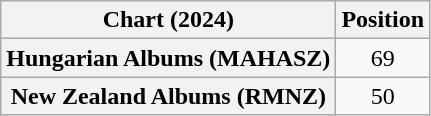<table class="wikitable sortable plainrowheaders" style="text-align:center">
<tr>
<th scope="col">Chart (2024)</th>
<th scope="col">Position</th>
</tr>
<tr>
<th scope="row">Hungarian Albums (MAHASZ)</th>
<td>69</td>
</tr>
<tr>
<th scope="row">New Zealand Albums (RMNZ)</th>
<td>50</td>
</tr>
</table>
